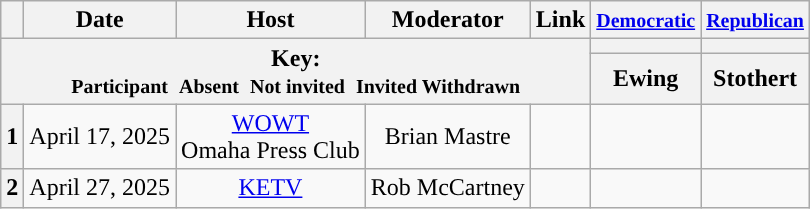<table class="wikitable" style="text-align:center;">
<tr>
<th scope="col"></th>
<th scope="col">Date</th>
<th scope="col">Host</th>
<th scope="col">Moderator</th>
<th scope="col">Link</th>
<th scope="col"><small><a href='#'>Democratic</a></small></th>
<th scope="col"><small><a href='#'>Republican</a></small></th>
</tr>
<tr>
<th colspan="5" rowspan="2">Key:<br> <small>Participant </small>  <small>Absent </small>  <small>Not invited </small>  <small>Invited  Withdrawn</small></th>
<th scope="col" style="background:"></th>
<th scope="col" style="background:"></th>
</tr>
<tr>
<th scope="col">Ewing</th>
<th scope="col">Stothert</th>
</tr>
<tr>
<th>1</th>
<td style="white-space:nowrap;">April 17, 2025</td>
<td style="white-space:nowrap;"><a href='#'>WOWT</a><br>Omaha Press Club</td>
<td style="white-space:nowrap;">Brian Mastre</td>
<td style="white-space:nowrap;"></td>
<td></td>
<td></td>
</tr>
<tr>
<th>2</th>
<td style="white-space:nowrap;">April 27, 2025</td>
<td style="white-space:nowrap;"><a href='#'>KETV</a></td>
<td style="white-space:nowrap;">Rob McCartney</td>
<td style="white-space:nowrap;"></td>
<td></td>
<td></td>
</tr>
</table>
